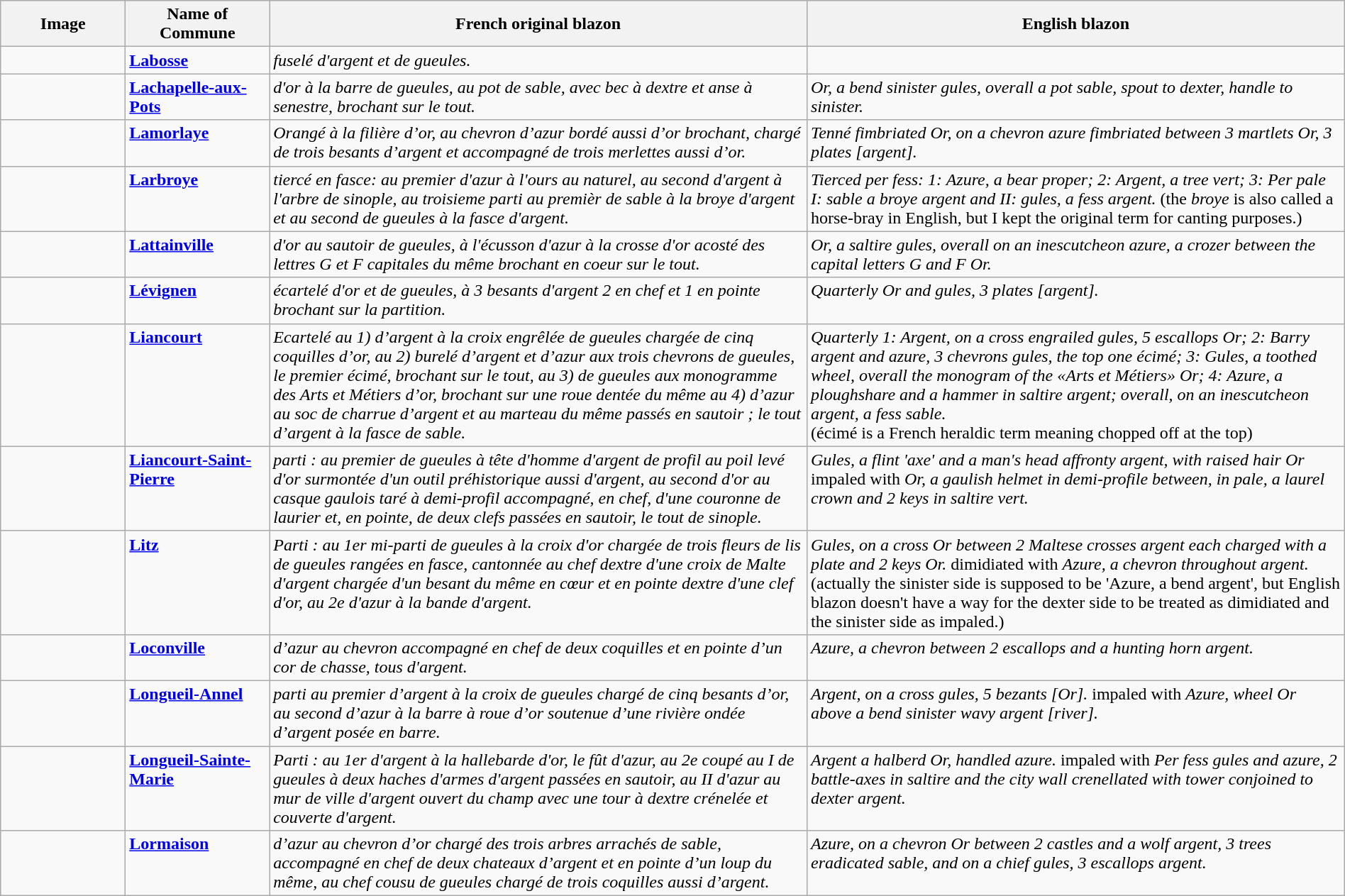<table class="wikitable" width="100%">
<tr>
<th width="110">Image</th>
<th>Name of Commune</th>
<th width="40%">French original blazon</th>
<th width="40%">English blazon</th>
</tr>
<tr valign=top>
<td align=center></td>
<td><strong><a href='#'>Labosse</a></strong></td>
<td><em>fuselé d'argent et de gueules.</em></td>
<td></td>
</tr>
<tr valign=top>
<td align=center></td>
<td><strong><a href='#'>Lachapelle-aux-Pots</a></strong></td>
<td><em>d'or à la barre de gueules, au pot de sable, avec bec à dextre et anse à senestre, brochant sur le tout.</em></td>
<td><em>Or, a bend sinister gules, overall a pot sable, spout to dexter, handle to sinister.</em></td>
</tr>
<tr valign=top>
<td align=center></td>
<td><strong><a href='#'>Lamorlaye</a></strong></td>
<td><em>Orangé à la filière d’or, au chevron d’azur bordé aussi d’or brochant, chargé de trois besants d’argent et accompagné de trois merlettes aussi d’or.</em></td>
<td><em>Tenné fimbriated Or, on a chevron azure fimbriated between 3 martlets Or, 3 plates [argent].</em></td>
</tr>
<tr valign=top>
<td align=center></td>
<td><strong><a href='#'>Larbroye</a></strong></td>
<td><em>tiercé en fasce: au premier d'azur à l'ours au naturel, au second d'argent à l'arbre de sinople, au troisieme parti au premièr de sable à la broye d'argent et au second de gueules à la fasce d'argent.</em></td>
<td><em>Tierced per fess: 1: Azure, a bear proper; 2: Argent, a tree vert; 3: Per pale I: sable a broye argent and II: gules, a fess argent.</em> (the <em>broye</em> is also called a horse-bray in English, but I kept the original term for canting purposes.)</td>
</tr>
<tr valign=top>
<td align=center></td>
<td><strong><a href='#'>Lattainville</a></strong></td>
<td><em>d'or au sautoir de gueules, à l'écusson d'azur à la crosse d'or acosté des lettres G et F capitales du même brochant en coeur sur le tout.</em> </td>
<td><em>Or, a saltire gules, overall on an inescutcheon azure, a crozer between the capital letters G and F Or.</em></td>
</tr>
<tr valign=top>
<td align=center><br></td>
<td><strong><a href='#'>Lévignen</a></strong></td>
<td><em>écartelé d'or et de gueules, à 3 besants d'argent 2 en chef et 1 en pointe brochant sur la partition.</em></td>
<td><em>Quarterly Or and gules, 3 plates [argent].</em></td>
</tr>
<tr valign=top>
<td align=center></td>
<td><strong><a href='#'>Liancourt</a></strong></td>
<td><em>Ecartelé au 1) d’argent à la croix engrêlée de gueules chargée de cinq coquilles d’or, au 2) burelé d’argent et d’azur aux trois chevrons de gueules, le premier écimé, brochant sur le tout, au 3) de gueules aux monogramme des Arts et Métiers d’or, brochant sur une roue dentée du même au 4) d’azur au soc de charrue d’argent et au marteau du même passés en sautoir ; le tout d’argent à la fasce de sable.</em></td>
<td><em>Quarterly 1: Argent, on a cross engrailed gules, 5 escallops Or; 2: Barry argent and azure, 3 chevrons gules, the top one écimé; 3: Gules, a toothed wheel, overall the monogram of the «Arts et Métiers» Or; 4: Azure, a ploughshare and a hammer in saltire argent; overall, on an inescutcheon argent, a fess sable.</em><br>(écimé is a French heraldic term meaning chopped off at the top)</td>
</tr>
<tr valign=top>
<td align=center></td>
<td><strong><a href='#'>Liancourt-Saint-Pierre</a></strong></td>
<td><em>parti : au premier de gueules à tête d'homme d'argent de profil au poil levé d'or surmontée d'un outil préhistorique aussi d'argent, au second d'or au casque gaulois taré à demi-profil accompagné, en chef, d'une couronne de laurier et, en pointe, de deux clefs passées en sautoir, le tout de sinople.</em></td>
<td><em>Gules, a flint 'axe' and a man's head affronty argent, with raised hair Or</em> impaled with <em>Or, a gaulish helmet in demi-profile between, in pale, a laurel crown and 2 keys in saltire vert.</em></td>
</tr>
<tr valign=top>
<td align=center></td>
<td><strong><a href='#'>Litz</a></strong></td>
<td><em> Parti : au 1er mi-parti de gueules à la croix d'or chargée de trois fleurs de lis de gueules rangées en fasce, cantonnée au chef dextre d'une croix de Malte d'argent chargée d'un besant du même en cœur et en pointe dextre d'une clef d'or, au 2e d'azur à la bande d'argent.</em></td>
<td><em>Gules, on a cross Or between 2 Maltese crosses argent each charged with a plate and 2 keys Or.</em>  dimidiated with <em>Azure, a chevron throughout argent.</em>  (actually the sinister side is supposed to be 'Azure, a bend argent', but English blazon doesn't have a way for the dexter side to be treated as dimidiated and the sinister side as impaled.)</td>
</tr>
<tr valign=top>
<td align=center><br></td>
<td><strong><a href='#'>Loconville</a></strong></td>
<td><em>d’azur au chevron accompagné en chef de deux coquilles et en pointe d’un cor de chasse, tous d'argent.</em></td>
<td><em>Azure, a chevron between 2 escallops and a hunting horn argent.</em></td>
</tr>
<tr valign=top>
<td align=center><br></td>
<td><strong><a href='#'>Longueil-Annel</a></strong></td>
<td><em>parti au premier d’argent à la croix de gueules chargé de cinq besants d’or, au second d’azur à la barre à roue d’or soutenue d’une rivière ondée d’argent posée en barre.</em></td>
<td><em>Argent, on a cross gules, 5 bezants [Or].</em> impaled with <em>Azure, wheel Or above a bend sinister wavy argent [river].</em></td>
</tr>
<tr valign=top>
<td align=center></td>
<td><strong><a href='#'>Longueil-Sainte-Marie</a></strong></td>
<td><em>Parti : au 1er d'argent à la hallebarde d'or, le fût d'azur, au 2e coupé au I de gueules à deux haches d'armes d'argent passées en sautoir, au II d'azur au mur de ville d'argent ouvert du champ avec une tour à dextre crénelée et couverte d'argent.</em></td>
<td><em>Argent a halberd Or, handled azure.</em> impaled with <em>Per fess gules and azure, 2 battle-axes in saltire and the city wall crenellated with tower conjoined to dexter argent.</em></td>
</tr>
<tr valign=top>
<td align=center><br></td>
<td><strong><a href='#'>Lormaison</a></strong></td>
<td><em>d’azur au chevron d’or chargé des trois arbres arrachés de sable, accompagné en chef de deux chateaux d’argent et en pointe d’un loup du même, au chef cousu de gueules chargé de trois coquilles aussi d’argent.</em></td>
<td><em>Azure, on a chevron Or between 2 castles and a wolf argent, 3 trees eradicated sable, and on a chief gules, 3 escallops argent.</em></td>
</tr>
</table>
